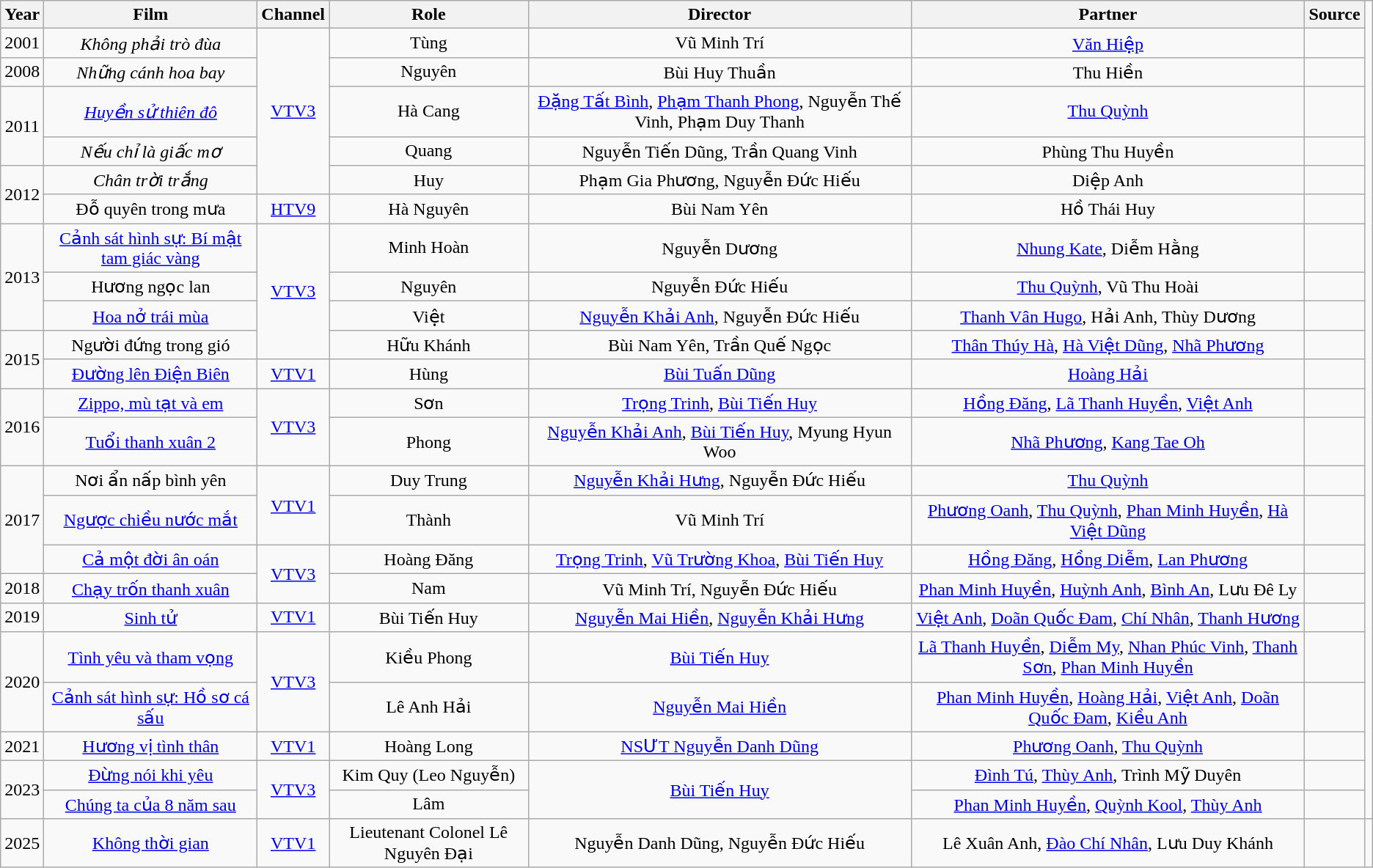<table class="wikitable" style="text-align:center;">
<tr>
<th>Year</th>
<th>Film</th>
<th>Channel</th>
<th>Role</th>
<th>Director</th>
<th>Partner</th>
<th>Source</th>
</tr>
<tr>
<td>2001</td>
<td><em>Không phải trò đùa</em></td>
<td rowspan="5"><a href='#'>VTV3</a></td>
<td>Tùng</td>
<td>Vũ Minh Trí</td>
<td><a href='#'>Văn Hiệp</a></td>
<td></td>
</tr>
<tr>
<td>2008</td>
<td><em>Những cánh hoa bay</em></td>
<td>Nguyên</td>
<td>Bùi Huy Thuần</td>
<td>Thu Hiền</td>
<td></td>
</tr>
<tr>
<td rowspan="2">2011</td>
<td><a href='#'><em>Huyền sử thiên đô</em></a></td>
<td>Hà Cang</td>
<td><a href='#'>Đặng Tất Bình</a>, <a href='#'>Phạm Thanh Phong</a>, Nguyễn Thế Vinh, Phạm Duy Thanh</td>
<td><a href='#'>Thu Quỳnh</a></td>
<td></td>
</tr>
<tr>
<td><em>Nếu chỉ là giấc mơ</em></td>
<td>Quang</td>
<td>Nguyễn Tiến Dũng, Trần Quang Vinh</td>
<td>Phùng Thu Huyền</td>
<td></td>
</tr>
<tr>
<td rowspan="2">2012</td>
<td><em>Chân trời trắng</em></td>
<td>Huy</td>
<td>Phạm Gia Phương, Nguyễn Đức Hiếu</td>
<td>Diệp Anh</td>
<td><em></td>
</tr>
<tr>
<td></em>Đỗ quyên trong mưa<em></td>
<td><a href='#'>HTV9</a></td>
<td>Hà Nguyên</td>
<td>Bùi Nam Yên</td>
<td>Hồ Thái Huy</td>
<td></td>
</tr>
<tr>
<td rowspan="3">2013</td>
<td><a href='#'></em>Cảnh sát hình sự: Bí mật tam giác vàng<em></a></td>
<td rowspan="4"><a href='#'>VTV3</a></td>
<td>Minh Hoàn</td>
<td>Nguyễn Dương</td>
<td><a href='#'>Nhung Kate</a>, Diễm Hằng</td>
<td></td>
</tr>
<tr>
<td></em>Hương ngọc lan<em></td>
<td>Nguyên</td>
<td>Nguyễn Đức Hiếu</td>
<td><a href='#'>Thu Quỳnh</a>, Vũ Thu Hoài</td>
<td></td>
</tr>
<tr>
<td></em><a href='#'>Hoa nở trái mùa</a><em></td>
<td>Việt</td>
<td><a href='#'>Nguyễn Khải Anh</a>, Nguyễn Đức Hiếu</td>
<td><a href='#'>Thanh Vân Hugo</a>, Hải Anh, Thùy Dương</td>
<td></td>
</tr>
<tr>
<td rowspan="2">2015</td>
<td></em>Người đứng trong gió<em></td>
<td>Hữu Khánh</td>
<td>Bùi Nam Yên, Trần Quế Ngọc</td>
<td><a href='#'>Thân Thúy Hà</a>, <a href='#'>Hà Việt Dũng</a>, <a href='#'>Nhã Phương</a></td>
<td></td>
</tr>
<tr>
<td></em><a href='#'>Đường lên Điện Biên</a><em></td>
<td><a href='#'>VTV1</a></td>
<td>Hùng</td>
<td><a href='#'>Bùi Tuấn Dũng</a></td>
<td><a href='#'>Hoàng Hải</a></td>
<td></td>
</tr>
<tr>
<td rowspan="2">2016</td>
<td></em><a href='#'>Zippo, mù tạt và em</a><em></td>
<td rowspan="2"><a href='#'>VTV3</a></td>
<td>Sơn</td>
<td><a href='#'>Trọng Trinh</a>, <a href='#'>Bùi Tiến Huy</a></td>
<td><a href='#'>Hồng Đăng</a>, <a href='#'>Lã Thanh Huyền</a>, <a href='#'>Việt Anh</a></td>
<td></td>
</tr>
<tr>
<td><a href='#'></em>Tuổi thanh xuân 2<em></a></td>
<td>Phong</td>
<td><a href='#'>Nguyễn Khải Anh</a>, <a href='#'>Bùi Tiến Huy</a>, Myung Hyun Woo</td>
<td><a href='#'>Nhã Phương</a>, <a href='#'>Kang Tae Oh</a></td>
<td></td>
</tr>
<tr>
<td rowspan="3">2017</td>
<td></em>Nơi ẩn nấp bình yên<em></td>
<td rowspan="2"><a href='#'>VTV1</a></td>
<td>Duy Trung</td>
<td><a href='#'>Nguyễn Khải Hưng</a>, Nguyễn Đức Hiếu</td>
<td><a href='#'>Thu Quỳnh</a></td>
<td></td>
</tr>
<tr>
<td></em><a href='#'>Ngược chiều nước mắt</a><em></td>
<td>Thành</td>
<td>Vũ Minh Trí</td>
<td><a href='#'>Phương Oanh</a>, <a href='#'>Thu Quỳnh</a>, <a href='#'>Phan Minh Huyền</a>, <a href='#'>Hà Việt Dũng</a></td>
<td></td>
</tr>
<tr>
<td></em><a href='#'>Cả một đời ân oán</a><em></td>
<td rowspan="2"><a href='#'>VTV3</a></td>
<td>Hoàng Đăng</td>
<td><a href='#'>Trọng Trinh</a>, <a href='#'>Vũ Trường Khoa</a>, <a href='#'>Bùi Tiến Huy</a></td>
<td><a href='#'>Hồng Đăng</a>, <a href='#'>Hồng Diễm</a>, <a href='#'>Lan Phương</a></td>
<td></td>
</tr>
<tr>
<td>2018</td>
<td></em><a href='#'>Chạy trốn thanh xuân</a><em></td>
<td>Nam</td>
<td>Vũ Minh Trí, Nguyễn Đức Hiếu</td>
<td><a href='#'>Phan Minh Huyền</a>, <a href='#'>Huỳnh Anh</a>, <a href='#'>Bình An</a>, Lưu Đê Ly</td>
<td></td>
</tr>
<tr>
<td>2019</td>
<td></em><a href='#'>Sinh tử</a><em></td>
<td><a href='#'>VTV1</a></td>
<td>Bùi Tiến Huy</td>
<td><a href='#'>Nguyễn Mai Hiền</a>, <a href='#'>Nguyễn Khải Hưng</a></td>
<td><a href='#'>Việt Anh</a>, <a href='#'>Doãn Quốc Đam</a>, <a href='#'>Chí Nhân</a>, <a href='#'>Thanh Hương</a></td>
<td></td>
</tr>
<tr>
<td rowspan="2">2020</td>
<td></em><a href='#'>Tình yêu và tham vọng</a><em></td>
<td rowspan="2"><a href='#'>VTV3</a></td>
<td>Kiều Phong</td>
<td><a href='#'>Bùi Tiến Huy</a></td>
<td><a href='#'>Lã Thanh Huyền</a>, <a href='#'>Diễm My</a>, <a href='#'>Nhan Phúc Vinh</a>, <a href='#'>Thanh Sơn</a>, <a href='#'>Phan Minh Huyền</a></td>
<td></td>
</tr>
<tr>
<td><a href='#'></em>Cảnh sát hình sự: Hồ sơ cá sấu<em></a></td>
<td>Lê Anh Hải</td>
<td><a href='#'>Nguyễn Mai Hiền</a></td>
<td><a href='#'>Phan Minh Huyền</a>, <a href='#'>Hoàng Hải</a>, <a href='#'>Việt Anh</a>, <a href='#'>Doãn Quốc Đam</a>, <a href='#'>Kiều Anh</a></td>
<td></td>
</tr>
<tr>
<td>2021</td>
<td></em><a href='#'>Hương vị tình thân</a><em></td>
<td><a href='#'>VTV1</a></td>
<td>Hoàng Long</td>
<td><a href='#'>NSƯT Nguyễn Danh Dũng</a></td>
<td><a href='#'>Phương Oanh</a>, <a href='#'>Thu Quỳnh</a></td>
<td></td>
</tr>
<tr>
<td rowspan="2">2023</td>
<td></em><a href='#'>Đừng nói khi yêu</a><em></td>
<td rowspan="2"><a href='#'>VTV3</a></td>
<td>Kim Quy (Leo Nguyễn)</td>
<td rowspan="2"><a href='#'>Bùi Tiến Huy</a></td>
<td><a href='#'>Đình Tú</a>, <a href='#'>Thùy Anh</a>, Trình Mỹ Duyên</td>
<td></td>
</tr>
<tr>
<td></em><a href='#'>Chúng ta của 8 năm sau</a><em></td>
<td>Lâm</td>
<td><a href='#'>Phan Minh Huyền</a>, <a href='#'>Quỳnh Kool</a>, <a href='#'>Thùy Anh</a></td>
<td></td>
</tr>
<tr>
<td>2025</td>
<td></em><a href='#'>Không thời gian</a><em></td>
<td><a href='#'>VTV1</a></td>
<td>Lieutenant Colonel Lê Nguyên Đại</td>
<td>Nguyễn Danh Dũng, Nguyễn Đức Hiếu</td>
<td>Lê Xuân Anh, <a href='#'>Đào Chí Nhân</a>, Lưu Duy Khánh</td>
<td></td>
<td></td>
</tr>
</table>
